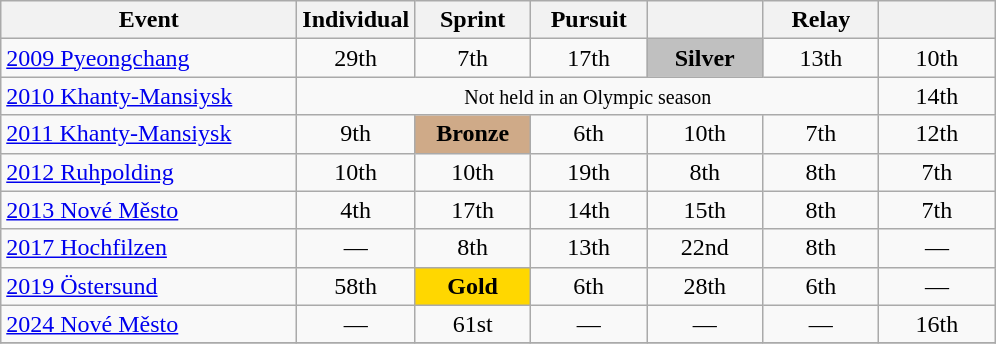<table class="wikitable" style="text-align: center;">
<tr ">
<th style="width:190px;">Event</th>
<th style="width:70px;">Individual</th>
<th style="width:70px;">Sprint</th>
<th style="width:70px;">Pursuit</th>
<th style="width:70px;"></th>
<th style="width:70px;">Relay</th>
<th style="width:70px;"></th>
</tr>
<tr>
<td align=left> <a href='#'>2009 Pyeongchang</a></td>
<td style="text-align:center; width:70px;">29th</td>
<td style="text-align:center; width:70px;">7th</td>
<td style="text-align:center; width:70px;">17th</td>
<td style="background:silver"><strong>Silver</strong></td>
<td style="text-align:center; width:70px;">13th</td>
<td style="text-align:center; width:70px;">10th</td>
</tr>
<tr>
<td align=left> <a href='#'>2010 Khanty-Mansiysk</a></td>
<td colspan=5><small> Not held in an Olympic season </small></td>
<td style="text-align:center; width:70px;">14th</td>
</tr>
<tr>
<td align=left> <a href='#'>2011 Khanty-Mansiysk</a></td>
<td style="text-align:center; width:70px;">9th</td>
<td style="background:#cfaa88;"><strong>Bronze</strong></td>
<td style="text-align:center; width:70px;">6th</td>
<td style="text-align:center; width:70px;">10th</td>
<td style="text-align:center; width:70px;">7th</td>
<td style="text-align:center; width:70px;">12th</td>
</tr>
<tr>
<td align=left> <a href='#'>2012 Ruhpolding</a></td>
<td style="text-align:center; width:70px;">10th</td>
<td style="text-align:center; width:70px;">10th</td>
<td style="text-align:center; width:70px;">19th</td>
<td style="text-align:center; width:70px;">8th</td>
<td style="text-align:center; width:70px;">8th</td>
<td style="text-align:center; width:70px;">7th</td>
</tr>
<tr>
<td align=left> <a href='#'>2013 Nové Město</a></td>
<td style="text-align:center; width:70px;">4th</td>
<td style="text-align:center; width:70px;">17th</td>
<td style="text-align:center; width:70px;">14th</td>
<td style="text-align:center; width:70px;">15th</td>
<td style="text-align:center; width:70px;">8th</td>
<td style="text-align:center; width:70px;">7th</td>
</tr>
<tr>
<td align=left> <a href='#'>2017 Hochfilzen</a></td>
<td>—</td>
<td style="text-align:center; width:70px;">8th</td>
<td style="text-align:center; width:70px;">13th</td>
<td style="text-align:center; width:70px;">22nd</td>
<td style="text-align:center; width:70px;">8th</td>
<td>—</td>
</tr>
<tr>
<td align=left> <a href='#'>2019 Östersund</a></td>
<td style="text-align:center; width:70px;">58th</td>
<td style="background:gold"><strong>Gold</strong></td>
<td style="text-align:center; width:70px;">6th</td>
<td style="text-align:center; width:70px;">28th</td>
<td style="text-align:center; width:70px;">6th</td>
<td>—</td>
</tr>
<tr>
<td align=left> <a href='#'>2024 Nové Město</a></td>
<td>—</td>
<td>61st</td>
<td>—</td>
<td>—</td>
<td>—</td>
<td style="text-align:center; width:70px;">16th</td>
</tr>
<tr>
</tr>
</table>
